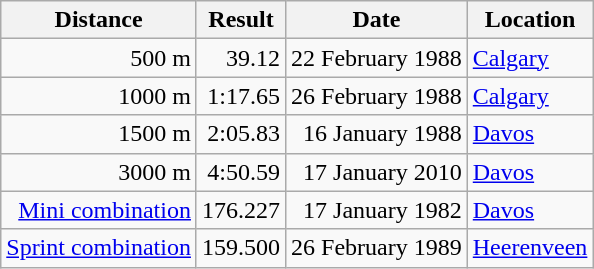<table class="wikitable">
<tr>
<th>Distance</th>
<th>Result</th>
<th>Date</th>
<th>Location</th>
</tr>
<tr align="right">
<td>500 m</td>
<td>39.12</td>
<td>22 February 1988</td>
<td align="left"><a href='#'>Calgary</a></td>
</tr>
<tr align="right">
<td>1000 m</td>
<td>1:17.65</td>
<td>26 February 1988</td>
<td align="left"><a href='#'>Calgary</a></td>
</tr>
<tr align="right">
<td>1500 m</td>
<td>2:05.83</td>
<td>16 January 1988</td>
<td align="left"><a href='#'>Davos</a></td>
</tr>
<tr align="right">
<td>3000 m</td>
<td>4:50.59</td>
<td>17 January 2010</td>
<td align="left"><a href='#'>Davos</a></td>
</tr>
<tr align="right">
<td><a href='#'>Mini combination</a></td>
<td>176.227</td>
<td>17 January 1982</td>
<td align="left"><a href='#'>Davos</a></td>
</tr>
<tr align="right">
<td><a href='#'>Sprint combination</a></td>
<td>159.500</td>
<td>26 February 1989</td>
<td align="left"><a href='#'>Heerenveen</a></td>
</tr>
</table>
